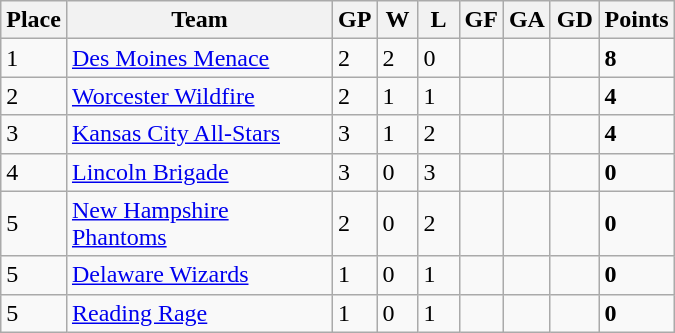<table class="wikitable">
<tr>
<th>Place</th>
<th style="width:170px;">Team</th>
<th width="20">GP</th>
<th width="20">W</th>
<th width="20">L</th>
<th width="20">GF</th>
<th width="20">GA</th>
<th width="25">GD</th>
<th>Points</th>
</tr>
<tr>
<td>1</td>
<td><a href='#'>Des Moines Menace</a></td>
<td>2</td>
<td>2</td>
<td>0</td>
<td></td>
<td></td>
<td></td>
<td><strong>8</strong></td>
</tr>
<tr>
<td>2</td>
<td><a href='#'>Worcester Wildfire</a></td>
<td>2</td>
<td>1</td>
<td>1</td>
<td></td>
<td></td>
<td></td>
<td><strong>4</strong></td>
</tr>
<tr>
<td>3</td>
<td><a href='#'>Kansas City All-Stars</a></td>
<td>3</td>
<td>1</td>
<td>2</td>
<td></td>
<td></td>
<td></td>
<td><strong>4</strong></td>
</tr>
<tr>
<td>4</td>
<td><a href='#'>Lincoln Brigade</a></td>
<td>3</td>
<td>0</td>
<td>3</td>
<td></td>
<td></td>
<td></td>
<td><strong>0</strong></td>
</tr>
<tr>
<td>5</td>
<td><a href='#'>New Hampshire Phantoms</a></td>
<td>2</td>
<td>0</td>
<td>2</td>
<td></td>
<td></td>
<td></td>
<td><strong>0</strong></td>
</tr>
<tr>
<td>5</td>
<td><a href='#'>Delaware Wizards</a></td>
<td>1</td>
<td>0</td>
<td>1</td>
<td></td>
<td></td>
<td></td>
<td><strong>0</strong></td>
</tr>
<tr>
<td>5</td>
<td><a href='#'>Reading Rage</a></td>
<td>1</td>
<td>0</td>
<td>1</td>
<td></td>
<td></td>
<td></td>
<td><strong>0</strong></td>
</tr>
</table>
